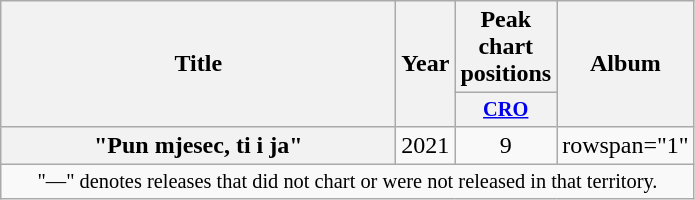<table class="wikitable plainrowheaders" style="text-align:center;">
<tr>
<th scope="col" rowspan="2" style="width:16em;">Title</th>
<th scope="col" rowspan="2" style="width:1em;">Year</th>
<th scope="col" colspan="1">Peak chart positions</th>
<th scope="col" rowspan="2">Album</th>
</tr>
<tr>
<th scope="col" style="width:3em;font-size:85%;"><a href='#'>CRO</a><br></th>
</tr>
<tr>
<th scope="row">"Pun mjesec, ti i ja"</th>
<td rowspan="1">2021</td>
<td>9</td>
<td>rowspan="1" </td>
</tr>
<tr>
<td colspan="22" style="text-align:center; font-size:85%;">"—" denotes releases that did not chart or were not released in that territory.</td>
</tr>
</table>
